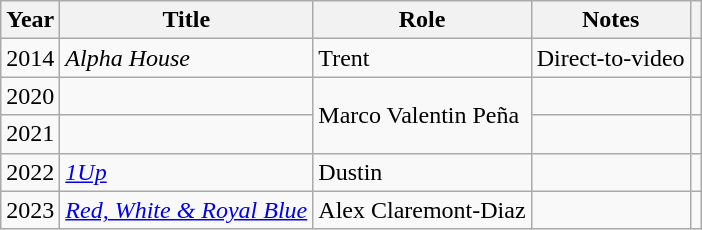<table class="wikitable sortable">
<tr>
<th>Year</th>
<th>Title</th>
<th>Role</th>
<th class="unsortable">Notes</th>
<th class="unsortable"></th>
</tr>
<tr>
<td>2014</td>
<td><em>Alpha House</em></td>
<td>Trent</td>
<td>Direct-to-video</td>
<td></td>
</tr>
<tr>
<td>2020</td>
<td><em></em></td>
<td rowspan="2">Marco Valentin Peña</td>
<td></td>
<td></td>
</tr>
<tr>
<td>2021</td>
<td><em></em></td>
<td></td>
<td></td>
</tr>
<tr>
<td>2022</td>
<td><em><a href='#'>1Up</a></em></td>
<td>Dustin</td>
<td></td>
<td></td>
</tr>
<tr>
<td>2023</td>
<td><em><a href='#'>Red, White & Royal Blue</a></em></td>
<td>Alex Claremont-Diaz</td>
<td></td>
<td></td>
</tr>
</table>
